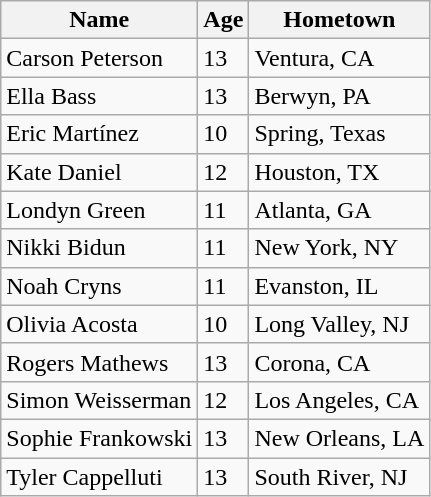<table class="wikitable">
<tr>
<th>Name</th>
<th>Age</th>
<th>Hometown</th>
</tr>
<tr>
<td>Carson Peterson</td>
<td>13</td>
<td>Ventura, CA</td>
</tr>
<tr>
<td>Ella Bass</td>
<td>13</td>
<td>Berwyn, PA</td>
</tr>
<tr>
<td>Eric Martínez</td>
<td>10</td>
<td>Spring, Texas</td>
</tr>
<tr>
<td>Kate Daniel</td>
<td>12</td>
<td>Houston, TX</td>
</tr>
<tr>
<td>Londyn Green</td>
<td>11</td>
<td>Atlanta, GA</td>
</tr>
<tr>
<td>Nikki Bidun</td>
<td>11</td>
<td>New York, NY</td>
</tr>
<tr>
<td>Noah Cryns</td>
<td>11</td>
<td>Evanston, IL</td>
</tr>
<tr>
<td>Olivia Acosta</td>
<td>10</td>
<td>Long Valley, NJ</td>
</tr>
<tr>
<td>Rogers Mathews</td>
<td>13</td>
<td>Corona, CA</td>
</tr>
<tr>
<td>Simon Weisserman</td>
<td>12</td>
<td>Los Angeles, CA</td>
</tr>
<tr>
<td>Sophie Frankowski</td>
<td>13</td>
<td>New Orleans, LA</td>
</tr>
<tr>
<td>Tyler Cappelluti</td>
<td>13</td>
<td>South River, NJ</td>
</tr>
</table>
